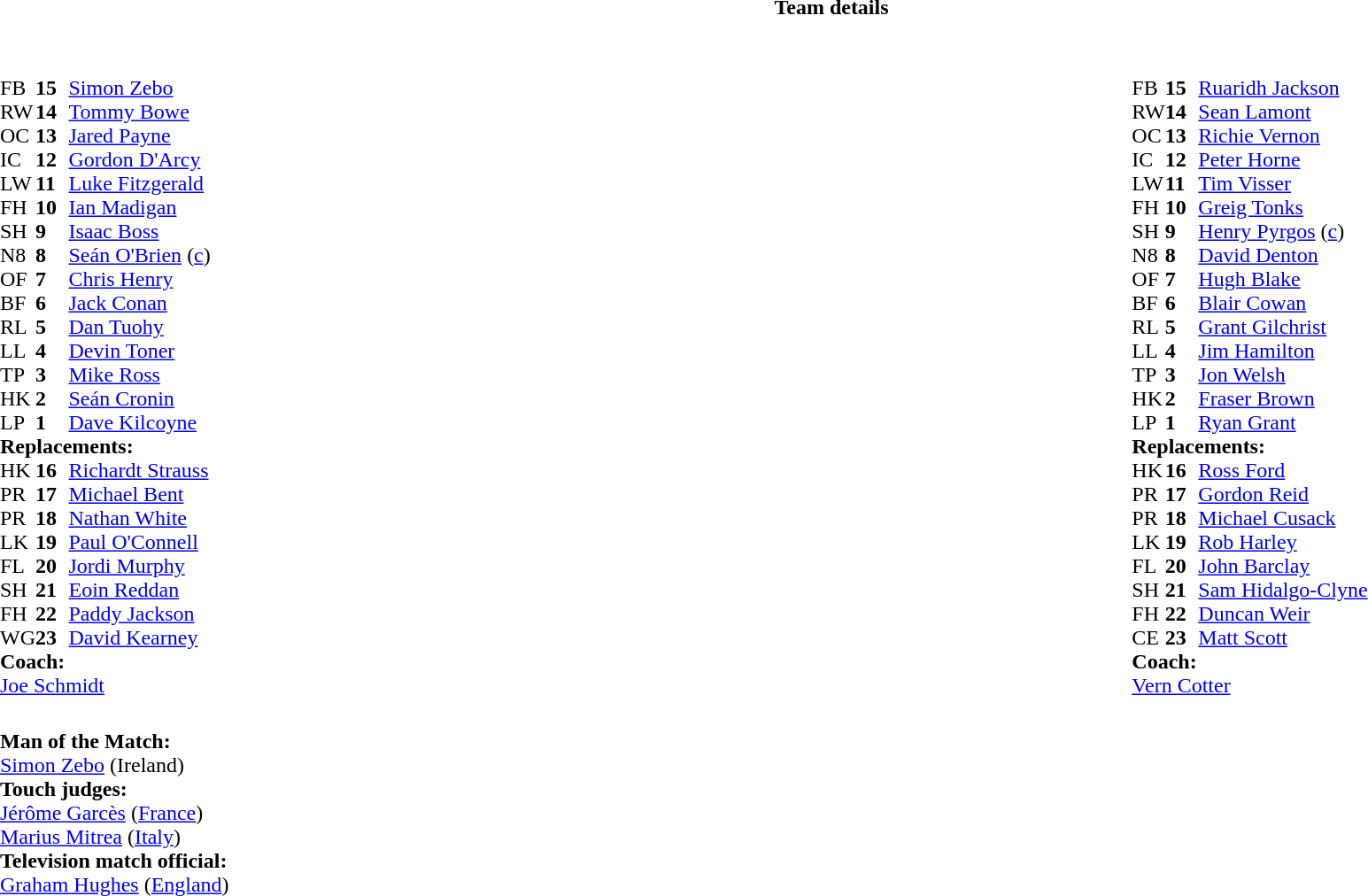<table border="0" width="100%" class="collapsible collapsed">
<tr>
<th>Team details</th>
</tr>
<tr>
<td><br><table style="width:100%;">
<tr>
<td style="vertical-align:top; width:50%"><br><table cellspacing="0" cellpadding="0">
<tr>
<th width="25"></th>
<th width="25"></th>
</tr>
<tr>
<td>FB</td>
<td><strong>15</strong></td>
<td><a href='#'>Simon Zebo</a></td>
<td></td>
<td></td>
</tr>
<tr>
<td>RW</td>
<td><strong>14</strong></td>
<td><a href='#'>Tommy Bowe</a></td>
<td></td>
<td></td>
</tr>
<tr>
<td>OC</td>
<td><strong>13</strong></td>
<td><a href='#'>Jared Payne</a></td>
</tr>
<tr>
<td>IC</td>
<td><strong>12</strong></td>
<td><a href='#'>Gordon D'Arcy</a></td>
</tr>
<tr>
<td>LW</td>
<td><strong>11</strong></td>
<td><a href='#'>Luke Fitzgerald</a></td>
</tr>
<tr>
<td>FH</td>
<td><strong>10</strong></td>
<td><a href='#'>Ian Madigan</a></td>
</tr>
<tr>
<td>SH</td>
<td><strong>9</strong></td>
<td><a href='#'>Isaac Boss</a></td>
<td></td>
<td></td>
</tr>
<tr>
<td>N8</td>
<td><strong>8</strong></td>
<td><a href='#'>Seán O'Brien</a> (<a href='#'>c</a>)</td>
</tr>
<tr>
<td>OF</td>
<td><strong>7</strong></td>
<td><a href='#'>Chris Henry</a></td>
</tr>
<tr>
<td>BF</td>
<td><strong>6</strong></td>
<td><a href='#'>Jack Conan</a></td>
<td></td>
<td></td>
</tr>
<tr>
<td>RL</td>
<td><strong>5</strong></td>
<td><a href='#'>Dan Tuohy</a></td>
</tr>
<tr>
<td>LL</td>
<td><strong>4</strong></td>
<td><a href='#'>Devin Toner</a></td>
<td></td>
<td></td>
</tr>
<tr>
<td>TP</td>
<td><strong>3</strong></td>
<td><a href='#'>Mike Ross</a></td>
<td></td>
<td></td>
</tr>
<tr>
<td>HK</td>
<td><strong>2</strong></td>
<td><a href='#'>Seán Cronin</a></td>
<td></td>
<td></td>
</tr>
<tr>
<td>LP</td>
<td><strong>1</strong></td>
<td><a href='#'>Dave Kilcoyne</a></td>
<td></td>
<td></td>
</tr>
<tr>
<td colspan=3><strong>Replacements:</strong></td>
</tr>
<tr>
<td>HK</td>
<td><strong>16</strong></td>
<td><a href='#'>Richardt Strauss</a></td>
<td></td>
<td></td>
</tr>
<tr>
<td>PR</td>
<td><strong>17</strong></td>
<td><a href='#'>Michael Bent</a></td>
<td></td>
<td></td>
</tr>
<tr>
<td>PR</td>
<td><strong>18</strong></td>
<td><a href='#'>Nathan White</a></td>
<td></td>
<td></td>
</tr>
<tr>
<td>LK</td>
<td><strong>19</strong></td>
<td><a href='#'>Paul O'Connell</a></td>
<td></td>
<td></td>
</tr>
<tr>
<td>FL</td>
<td><strong>20</strong></td>
<td><a href='#'>Jordi Murphy</a></td>
<td></td>
<td></td>
</tr>
<tr>
<td>SH</td>
<td><strong>21</strong></td>
<td><a href='#'>Eoin Reddan</a></td>
<td></td>
<td></td>
</tr>
<tr>
<td>FH</td>
<td><strong>22</strong></td>
<td><a href='#'>Paddy Jackson</a></td>
<td></td>
<td></td>
</tr>
<tr>
<td>WG</td>
<td><strong>23</strong></td>
<td><a href='#'>David Kearney</a></td>
<td></td>
<td></td>
</tr>
<tr>
<td colspan=3><strong>Coach:</strong></td>
</tr>
<tr>
<td colspan="4"> <a href='#'>Joe Schmidt</a></td>
</tr>
</table>
</td>
<td valign="top"></td>
<td style="vertical-align:top; width:50%"><br><table cellspacing="0" cellpadding="0" style="margin:auto">
<tr>
<th width="25"></th>
<th width="25"></th>
</tr>
<tr>
<td>FB</td>
<td><strong>15</strong></td>
<td><a href='#'>Ruaridh Jackson</a></td>
</tr>
<tr>
<td>RW</td>
<td><strong>14</strong></td>
<td><a href='#'>Sean Lamont</a></td>
</tr>
<tr>
<td>OC</td>
<td><strong>13</strong></td>
<td><a href='#'>Richie Vernon</a></td>
<td></td>
<td></td>
</tr>
<tr>
<td>IC</td>
<td><strong>12</strong></td>
<td><a href='#'>Peter Horne</a></td>
</tr>
<tr>
<td>LW</td>
<td><strong>11</strong></td>
<td><a href='#'>Tim Visser</a></td>
</tr>
<tr>
<td>FH</td>
<td><strong>10</strong></td>
<td><a href='#'>Greig Tonks</a></td>
</tr>
<tr>
<td>SH</td>
<td><strong>9</strong></td>
<td><a href='#'>Henry Pyrgos</a> (<a href='#'>c</a>)</td>
<td></td>
<td></td>
</tr>
<tr>
<td>N8</td>
<td><strong>8</strong></td>
<td><a href='#'>David Denton</a></td>
</tr>
<tr>
<td>OF</td>
<td><strong>7</strong></td>
<td><a href='#'>Hugh Blake</a></td>
</tr>
<tr>
<td>BF</td>
<td><strong>6</strong></td>
<td><a href='#'>Blair Cowan</a></td>
<td></td>
<td></td>
</tr>
<tr>
<td>RL</td>
<td><strong>5</strong></td>
<td><a href='#'>Grant Gilchrist</a></td>
</tr>
<tr>
<td>LL</td>
<td><strong>4</strong></td>
<td><a href='#'>Jim Hamilton</a></td>
<td></td>
<td></td>
</tr>
<tr>
<td>TP</td>
<td><strong>3</strong></td>
<td><a href='#'>Jon Welsh</a></td>
<td></td>
<td></td>
</tr>
<tr>
<td>HK</td>
<td><strong>2</strong></td>
<td><a href='#'>Fraser Brown</a></td>
<td></td>
<td></td>
</tr>
<tr>
<td>LP</td>
<td><strong>1</strong></td>
<td><a href='#'>Ryan Grant</a></td>
<td></td>
<td></td>
</tr>
<tr>
<td colspan=3><strong>Replacements:</strong></td>
</tr>
<tr>
<td>HK</td>
<td><strong>16</strong></td>
<td><a href='#'>Ross Ford</a></td>
<td></td>
<td></td>
</tr>
<tr>
<td>PR</td>
<td><strong>17</strong></td>
<td><a href='#'>Gordon Reid</a></td>
<td></td>
<td></td>
</tr>
<tr>
<td>PR</td>
<td><strong>18</strong></td>
<td><a href='#'>Michael Cusack</a></td>
<td></td>
<td></td>
</tr>
<tr>
<td>LK</td>
<td><strong>19</strong></td>
<td><a href='#'>Rob Harley</a></td>
<td></td>
<td></td>
</tr>
<tr>
<td>FL</td>
<td><strong>20</strong></td>
<td><a href='#'>John Barclay</a></td>
<td></td>
<td></td>
</tr>
<tr>
<td>SH</td>
<td><strong>21</strong></td>
<td><a href='#'>Sam Hidalgo-Clyne</a></td>
<td></td>
<td></td>
</tr>
<tr>
<td>FH</td>
<td><strong>22</strong></td>
<td><a href='#'>Duncan Weir</a></td>
</tr>
<tr>
<td>CE</td>
<td><strong>23</strong></td>
<td><a href='#'>Matt Scott</a></td>
<td></td>
<td></td>
</tr>
<tr>
<td colspan=3><strong>Coach:</strong></td>
</tr>
<tr>
<td colspan="4"> <a href='#'>Vern Cotter</a></td>
</tr>
</table>
</td>
</tr>
</table>
<table style="width:100%">
<tr>
<td><br><strong>Man of the Match:</strong>
<br><a href='#'>Simon Zebo</a> (Ireland)<br><strong>Touch judges:</strong>
<br><a href='#'>Jérôme Garcès</a> (<a href='#'>France</a>)
<br><a href='#'>Marius Mitrea</a> (<a href='#'>Italy</a>)
<br><strong>Television match official:</strong>
<br><a href='#'>Graham Hughes</a> (<a href='#'>England</a>)</td>
</tr>
</table>
</td>
</tr>
</table>
